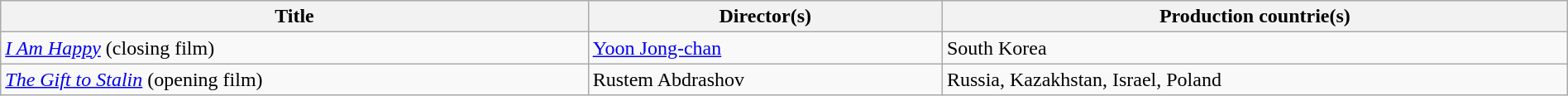<table class="sortable wikitable" style="width:100%; margin-bottom:4px" cellpadding="5">
<tr>
<th scope="col">Title</th>
<th scope="col">Director(s)</th>
<th scope="col">Production countrie(s)</th>
</tr>
<tr>
<td><em><a href='#'>I Am Happy</a></em> (closing film)</td>
<td><a href='#'>Yoon Jong-chan</a></td>
<td>South Korea</td>
</tr>
<tr>
<td><em><a href='#'>The Gift to Stalin</a></em> (opening film)</td>
<td>Rustem Abdrashov</td>
<td>Russia, Kazakhstan, Israel, Poland</td>
</tr>
</table>
